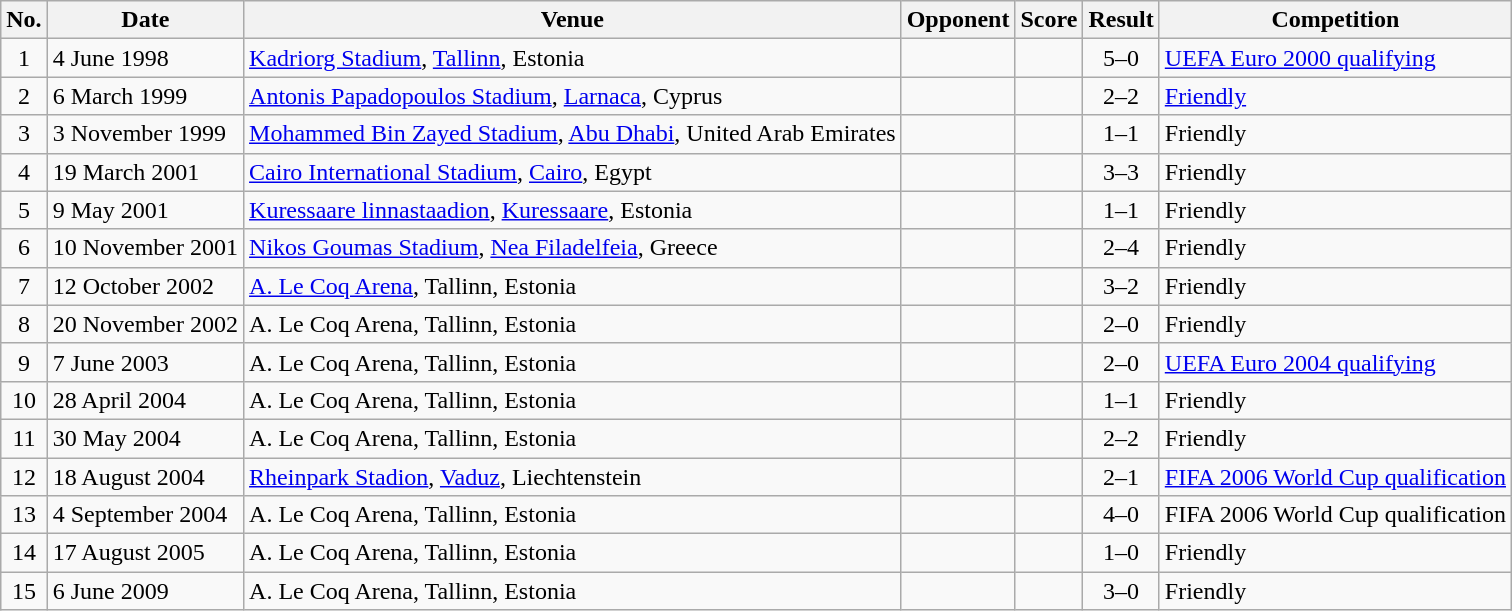<table class="wikitable sortable">
<tr>
<th scope="col">No.</th>
<th scope="col">Date</th>
<th scope="col">Venue</th>
<th scope="col">Opponent</th>
<th scope="col">Score</th>
<th scope="col">Result</th>
<th scope="col">Competition</th>
</tr>
<tr>
<td align="center">1</td>
<td>4 June 1998</td>
<td><a href='#'>Kadriorg Stadium</a>, <a href='#'>Tallinn</a>, Estonia</td>
<td></td>
<td></td>
<td align="center">5–0</td>
<td><a href='#'>UEFA Euro 2000 qualifying</a></td>
</tr>
<tr>
<td align="center">2</td>
<td>6 March 1999</td>
<td><a href='#'>Antonis Papadopoulos Stadium</a>, <a href='#'>Larnaca</a>, Cyprus</td>
<td></td>
<td></td>
<td align="center">2–2</td>
<td><a href='#'>Friendly</a></td>
</tr>
<tr>
<td align="center">3</td>
<td>3 November 1999</td>
<td><a href='#'>Mohammed Bin Zayed Stadium</a>, <a href='#'>Abu Dhabi</a>, United Arab Emirates</td>
<td></td>
<td></td>
<td align="center">1–1</td>
<td>Friendly</td>
</tr>
<tr>
<td align="center">4</td>
<td>19 March 2001</td>
<td><a href='#'>Cairo International Stadium</a>, <a href='#'>Cairo</a>, Egypt</td>
<td></td>
<td></td>
<td align="center">3–3</td>
<td>Friendly</td>
</tr>
<tr>
<td align="center">5</td>
<td>9 May 2001</td>
<td><a href='#'>Kuressaare linnastaadion</a>, <a href='#'>Kuressaare</a>, Estonia</td>
<td></td>
<td></td>
<td align="center">1–1</td>
<td>Friendly</td>
</tr>
<tr>
<td align="center">6</td>
<td>10 November 2001</td>
<td><a href='#'>Nikos Goumas Stadium</a>, <a href='#'>Nea Filadelfeia</a>, Greece</td>
<td></td>
<td></td>
<td align="center">2–4</td>
<td>Friendly</td>
</tr>
<tr>
<td align="center">7</td>
<td>12 October 2002</td>
<td><a href='#'>A. Le Coq Arena</a>, Tallinn, Estonia</td>
<td></td>
<td></td>
<td align="center">3–2</td>
<td>Friendly</td>
</tr>
<tr>
<td align="center">8</td>
<td>20 November 2002</td>
<td>A. Le Coq Arena, Tallinn, Estonia</td>
<td></td>
<td></td>
<td align="center">2–0</td>
<td>Friendly</td>
</tr>
<tr>
<td align="center">9</td>
<td>7 June 2003</td>
<td>A. Le Coq Arena, Tallinn, Estonia</td>
<td></td>
<td></td>
<td align="center">2–0</td>
<td><a href='#'>UEFA Euro 2004 qualifying</a></td>
</tr>
<tr>
<td align="center">10</td>
<td>28 April 2004</td>
<td>A. Le Coq Arena, Tallinn, Estonia</td>
<td></td>
<td></td>
<td align="center">1–1</td>
<td>Friendly</td>
</tr>
<tr>
<td align="center">11</td>
<td>30 May 2004</td>
<td>A. Le Coq Arena, Tallinn, Estonia</td>
<td></td>
<td></td>
<td align="center">2–2</td>
<td>Friendly</td>
</tr>
<tr>
<td align="center">12</td>
<td>18 August 2004</td>
<td><a href='#'>Rheinpark Stadion</a>, <a href='#'>Vaduz</a>, Liechtenstein</td>
<td></td>
<td></td>
<td align="center">2–1</td>
<td><a href='#'>FIFA 2006 World Cup qualification</a></td>
</tr>
<tr>
<td align="center">13</td>
<td>4 September 2004</td>
<td>A. Le Coq Arena, Tallinn, Estonia</td>
<td></td>
<td></td>
<td align="center">4–0</td>
<td>FIFA 2006 World Cup qualification</td>
</tr>
<tr>
<td align="center">14</td>
<td>17 August 2005</td>
<td>A. Le Coq Arena, Tallinn, Estonia</td>
<td></td>
<td></td>
<td align="center">1–0</td>
<td>Friendly</td>
</tr>
<tr>
<td align="center">15</td>
<td>6 June 2009</td>
<td>A. Le Coq Arena, Tallinn, Estonia</td>
<td></td>
<td></td>
<td align="center">3–0</td>
<td>Friendly</td>
</tr>
</table>
